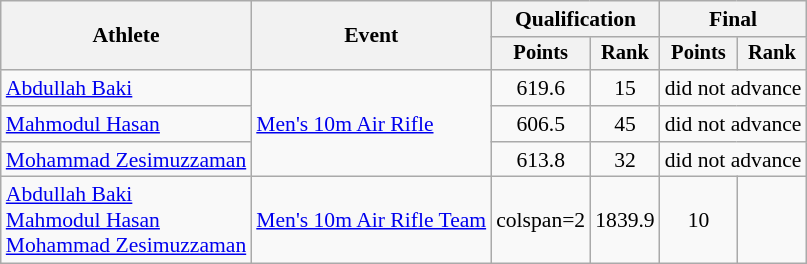<table class="wikitable" style="font-size:90%;">
<tr>
<th rowspan=2>Athlete</th>
<th rowspan=2>Event</th>
<th colspan=2>Qualification</th>
<th colspan=2>Final</th>
</tr>
<tr style="font-size:95%">
<th>Points</th>
<th>Rank</th>
<th>Points</th>
<th>Rank</th>
</tr>
<tr align=center>
<td align=left><a href='#'>Abdullah Baki</a></td>
<td align=left rowspan=3><a href='#'>Men's 10m Air Rifle</a></td>
<td>619.6</td>
<td>15</td>
<td colspan=2>did not advance</td>
</tr>
<tr align=center>
<td align=left><a href='#'>Mahmodul Hasan</a></td>
<td>606.5</td>
<td>45</td>
<td colspan=2>did not advance</td>
</tr>
<tr align=center>
<td align=left><a href='#'>Mohammad Zesimuzzaman</a></td>
<td>613.8</td>
<td>32</td>
<td colspan=2>did not advance</td>
</tr>
<tr align=center>
<td align=left><a href='#'>Abdullah Baki</a> <br> <a href='#'>Mahmodul Hasan</a> <br> <a href='#'>Mohammad Zesimuzzaman</a></td>
<td align=left><a href='#'>Men's 10m Air Rifle Team</a></td>
<td>colspan=2 </td>
<td>1839.9</td>
<td>10</td>
</tr>
</table>
